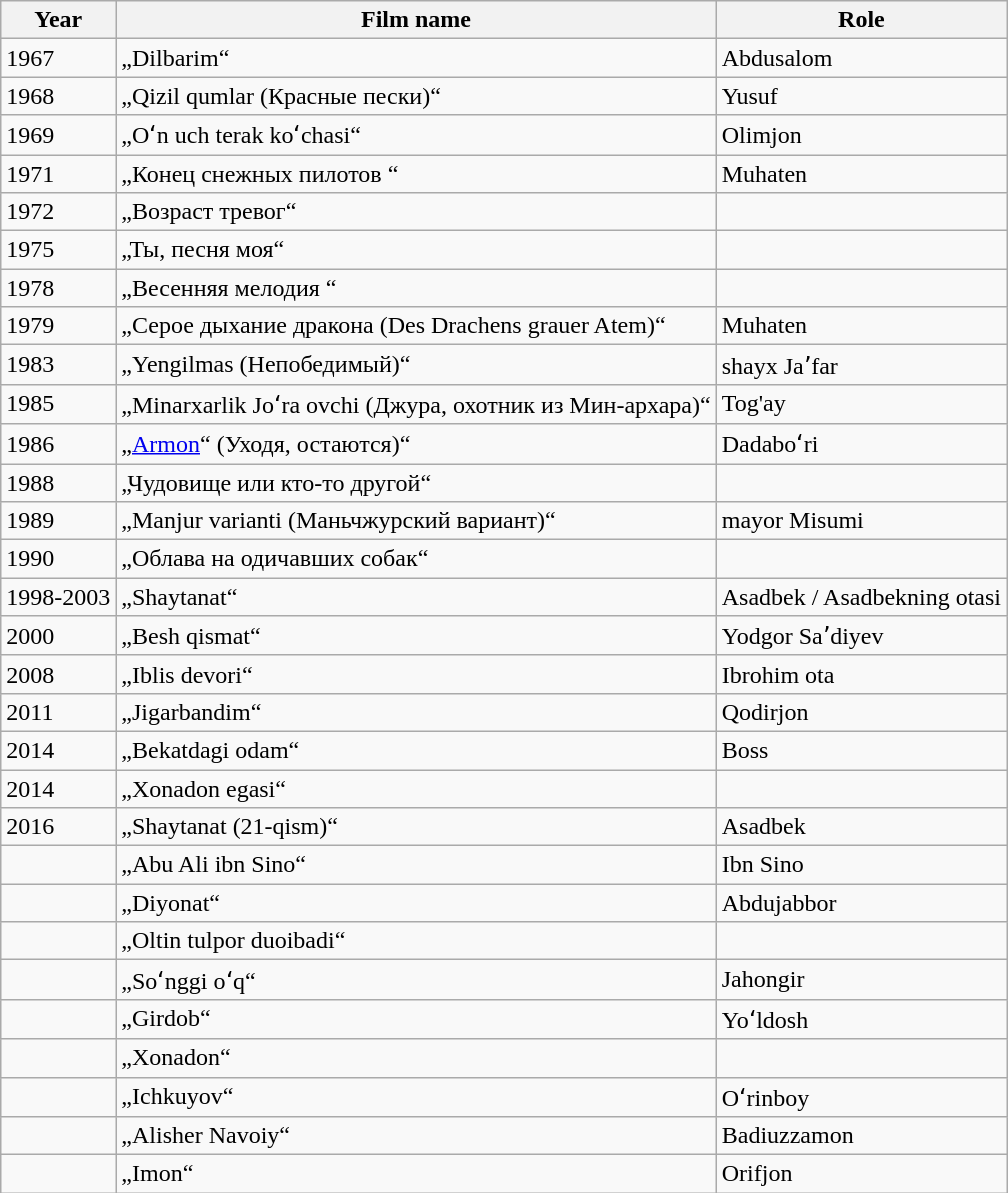<table class = "wikitable sortable">
<tr>
<th>Year</th>
<th>Film name</th>
<th>Role</th>
</tr>
<tr>
<td>1967</td>
<td>„Dilbarim“</td>
<td>Abdusalom</td>
</tr>
<tr>
<td>1968</td>
<td>„Qizil qumlar (Красные пески)“</td>
<td>Yusuf</td>
</tr>
<tr>
<td>1969</td>
<td>„Oʻn uch terak koʻchasi“</td>
<td>Olimjon</td>
</tr>
<tr>
<td>1971</td>
<td>„Конец снежных пилотов “</td>
<td>Muhaten</td>
</tr>
<tr>
<td>1972</td>
<td>„Возраст тревог“</td>
<td></td>
</tr>
<tr>
<td>1975</td>
<td>„Ты, песня моя“</td>
<td></td>
</tr>
<tr>
<td>1978</td>
<td>„Весенняя мелодия “</td>
<td></td>
</tr>
<tr>
<td>1979</td>
<td>„Серое дыхание дракона (Des Drachens grauer Atem)“</td>
<td>Muhaten</td>
</tr>
<tr>
<td>1983</td>
<td>„Yengilmas (Непобедимый)“</td>
<td>shayx Jaʼfar</td>
</tr>
<tr>
<td>1985</td>
<td>„Minarxarlik Joʻra ovchi (Джура, охотник из Мин-архара)“</td>
<td>Tog'ay</td>
</tr>
<tr>
<td>1986</td>
<td>„<a href='#'>Armon</a>“ (Уходя, остаются)“</td>
<td>Dadaboʻri</td>
</tr>
<tr>
<td>1988</td>
<td>„Чудовище или кто-то другой“</td>
<td></td>
</tr>
<tr>
<td>1989</td>
<td>„Manjur varianti (Маньчжурский вариант)“</td>
<td>mayor Misumi</td>
</tr>
<tr>
<td>1990</td>
<td>„Облава на одичавших собак“</td>
<td></td>
</tr>
<tr>
<td>1998-2003</td>
<td>„Shaytanat“</td>
<td>Asadbek / Asadbekning otasi</td>
</tr>
<tr>
<td>2000</td>
<td>„Besh qismat“</td>
<td>Yodgor Saʼdiyev</td>
</tr>
<tr>
<td>2008</td>
<td>„Iblis devori“</td>
<td>Ibrohim ota</td>
</tr>
<tr>
<td>2011</td>
<td>„Jigarbandim“</td>
<td>Qodirjon</td>
</tr>
<tr>
<td>2014</td>
<td>„Bekatdagi odam“</td>
<td>Boss</td>
</tr>
<tr>
<td>2014</td>
<td>„Xonadon egasi“</td>
<td></td>
</tr>
<tr>
<td>2016</td>
<td>„Shaytanat (21-qism)“</td>
<td>Asadbek</td>
</tr>
<tr>
<td></td>
<td>„Abu Ali ibn Sino“</td>
<td>Ibn Sino</td>
</tr>
<tr>
<td></td>
<td>„Diyonat“</td>
<td>Abdujabbor</td>
</tr>
<tr>
<td></td>
<td>„Oltin tulpor duoibadi“</td>
<td></td>
</tr>
<tr>
<td></td>
<td>„Soʻnggi oʻq“</td>
<td>Jahongir</td>
</tr>
<tr>
<td></td>
<td>„Girdob“</td>
<td>Yoʻldosh</td>
</tr>
<tr>
<td></td>
<td>„Xonadon“</td>
<td></td>
</tr>
<tr>
<td></td>
<td>„Ichkuyov“</td>
<td>Oʻrinboy</td>
</tr>
<tr>
<td></td>
<td>„Alisher Navoiy“</td>
<td>Badiuzzamon</td>
</tr>
<tr>
<td></td>
<td>„Imon“</td>
<td>Orifjon</td>
</tr>
</table>
